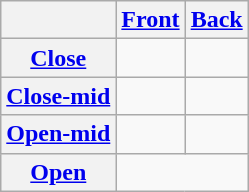<table class='wikitable' style="text-align: center">
<tr>
<th></th>
<th><a href='#'>Front</a></th>
<th><a href='#'>Back</a></th>
</tr>
<tr>
<th><a href='#'>Close</a></th>
<td>     </td>
<td>     </td>
</tr>
<tr>
<th><a href='#'>Close-mid</a></th>
<td> </td>
<td> </td>
</tr>
<tr>
<th><a href='#'>Open-mid</a></th>
<td>     </td>
<td> </td>
</tr>
<tr>
<th><a href='#'>Open</a></th>
<td colspan=2>     </td>
</tr>
</table>
